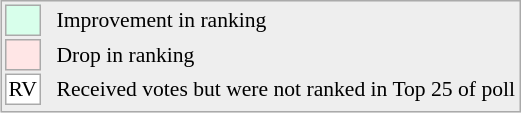<table align=right style="font-size:90%; border:1px solid #aaaaaa; white-space:nowrap; background:#eeeeee;">
<tr>
<td style="background:#d8ffeb; width:20px; border:1px solid #aaaaaa;"> </td>
<td rowspan=5> </td>
<td>Improvement in ranking</td>
</tr>
<tr>
<td style="background:#ffe6e6; width:20px; border:1px solid #aaaaaa;"> </td>
<td>Drop in ranking</td>
</tr>
<tr>
<td align=center style="width:20px; border:1px solid #aaaaaa; background:white;">RV</td>
<td>Received votes but were not ranked in Top 25 of poll</td>
</tr>
<tr>
</tr>
</table>
